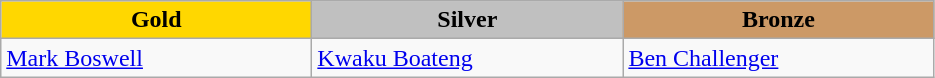<table class="wikitable" style="text-align:left">
<tr align="center">
<td width=200 bgcolor=gold><strong>Gold</strong></td>
<td width=200 bgcolor=silver><strong>Silver</strong></td>
<td width=200 bgcolor=CC9966><strong>Bronze</strong></td>
</tr>
<tr>
<td><a href='#'>Mark Boswell</a><br><em></em></td>
<td><a href='#'>Kwaku Boateng</a><br><em></em></td>
<td><a href='#'>Ben Challenger</a><br><em></em></td>
</tr>
</table>
